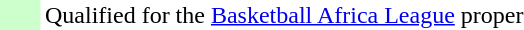<table>
<tr>
<td bgcolor=#cfc width=25px></td>
<td>Qualified for the <a href='#'>Basketball Africa League</a> proper</td>
</tr>
</table>
